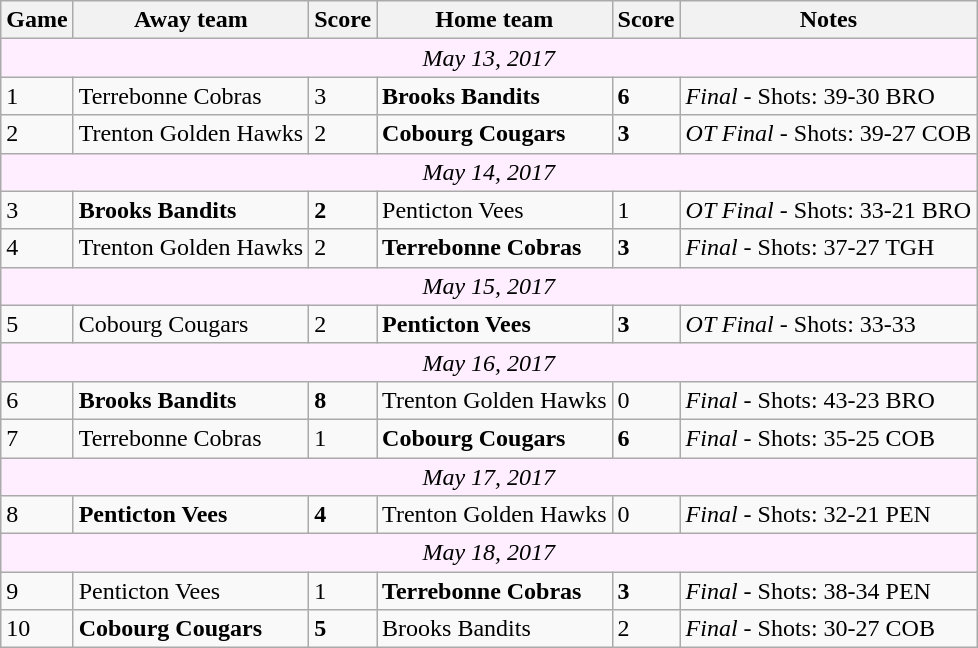<table class="wikitable">
<tr>
<th>Game</th>
<th>Away team</th>
<th>Score</th>
<th>Home team</th>
<th>Score</th>
<th>Notes</th>
</tr>
<tr style="text-align:center; background:#fef;">
<td colspan="11"><em>May 13, 2017</em></td>
</tr>
<tr>
<td>1</td>
<td>Terrebonne Cobras</td>
<td>3</td>
<td><strong>Brooks Bandits</strong></td>
<td><strong>6</strong></td>
<td><em>Final</em> - Shots: 39-30 BRO</td>
</tr>
<tr>
<td>2</td>
<td>Trenton Golden Hawks</td>
<td>2</td>
<td><strong>Cobourg Cougars</strong></td>
<td><strong>3</strong></td>
<td><em>OT Final</em> - Shots: 39-27 COB</td>
</tr>
<tr style="text-align:center; background:#fef;">
<td colspan="11"><em>May 14, 2017</em></td>
</tr>
<tr>
<td>3</td>
<td><strong>Brooks Bandits</strong></td>
<td><strong>2</strong></td>
<td>Penticton Vees</td>
<td>1</td>
<td><em>OT Final</em> - Shots: 33-21 BRO</td>
</tr>
<tr>
<td>4</td>
<td>Trenton Golden Hawks</td>
<td>2</td>
<td><strong>Terrebonne Cobras</strong></td>
<td><strong>3</strong></td>
<td><em>Final</em> - Shots: 37-27 TGH</td>
</tr>
<tr style="text-align:center; background:#fef;">
<td colspan="11"><em>May 15, 2017</em></td>
</tr>
<tr>
<td>5</td>
<td>Cobourg Cougars</td>
<td>2</td>
<td><strong>Penticton Vees</strong></td>
<td><strong>3</strong></td>
<td><em>OT Final</em> - Shots: 33-33</td>
</tr>
<tr style="text-align:center; background:#fef;">
<td colspan="11"><em>May 16, 2017</em></td>
</tr>
<tr>
<td>6</td>
<td><strong>Brooks Bandits</strong></td>
<td><strong>8</strong></td>
<td>Trenton Golden Hawks</td>
<td>0</td>
<td><em>Final</em> - Shots: 43-23 BRO</td>
</tr>
<tr>
<td>7</td>
<td>Terrebonne Cobras</td>
<td>1</td>
<td><strong>Cobourg Cougars</strong></td>
<td><strong>6</strong></td>
<td><em>Final</em> - Shots: 35-25 COB</td>
</tr>
<tr style="text-align:center; background:#fef;">
<td colspan="11"><em>May 17, 2017</em></td>
</tr>
<tr>
<td>8</td>
<td><strong>Penticton Vees</strong></td>
<td><strong>4</strong></td>
<td>Trenton Golden Hawks</td>
<td>0</td>
<td><em>Final</em> - Shots: 32-21 PEN</td>
</tr>
<tr style="text-align:center; background:#fef;">
<td colspan="11"><em>May 18, 2017</em></td>
</tr>
<tr>
<td>9</td>
<td>Penticton Vees</td>
<td>1</td>
<td><strong>Terrebonne Cobras</strong></td>
<td><strong>3</strong></td>
<td><em>Final</em> - Shots: 38-34 PEN</td>
</tr>
<tr>
<td>10</td>
<td><strong>Cobourg Cougars</strong></td>
<td><strong>5</strong></td>
<td>Brooks Bandits</td>
<td>2</td>
<td><em>Final</em> - Shots: 30-27 COB</td>
</tr>
</table>
